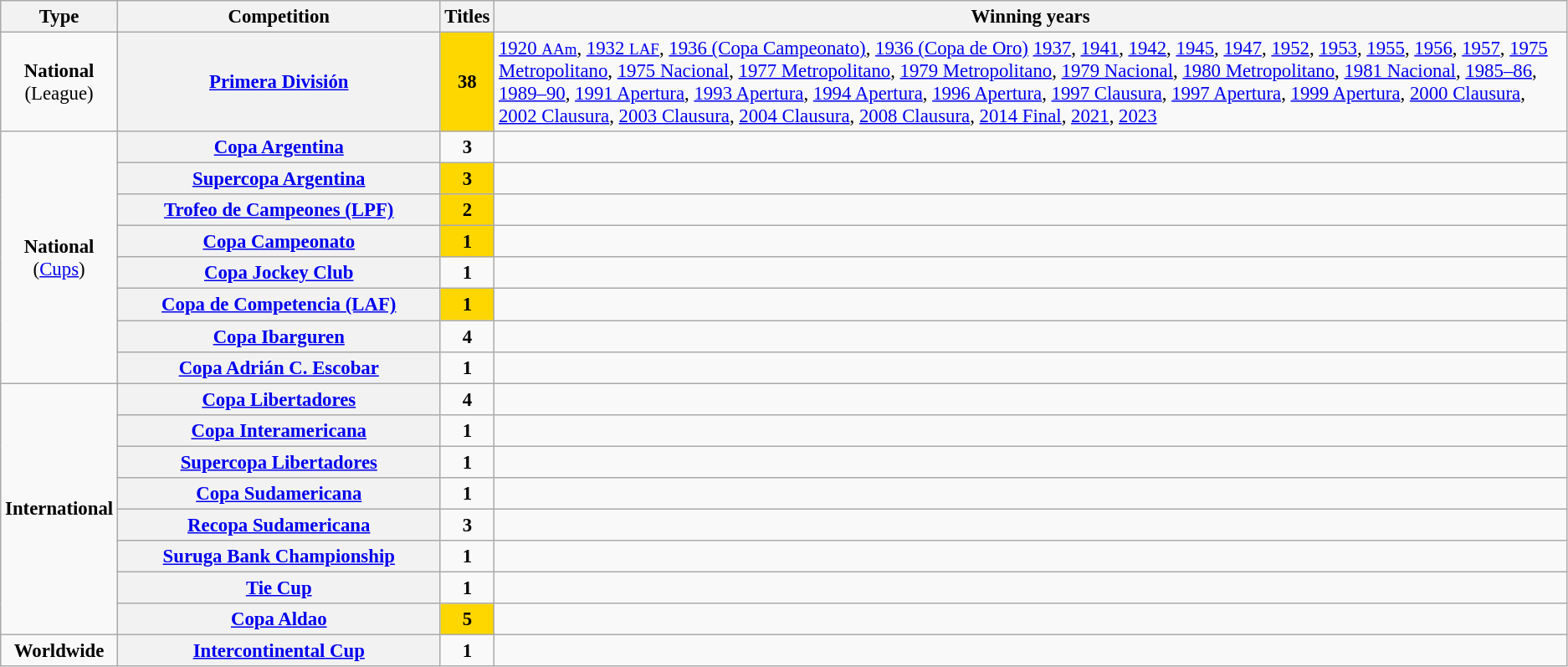<table class="wikitable plainrowheaders" style="font-size:95%; text-align:center;">
<tr>
<th>Type</th>
<th width=250px>Competition</th>
<th>Titles</th>
<th>Winning years</th>
</tr>
<tr>
<td><strong>National</strong><br>(League)</td>
<th scope=col><a href='#'>Primera División</a></th>
<td bgcolor="gold"><strong>38</strong></td>
<td align=left><a href='#'>1920 <small>AAm</small></a>, <a href='#'>1932 <small>LAF</small></a>, <a href='#'>1936 (Copa Campeonato)</a>, <a href='#'>1936 (Copa de Oro)</a> <a href='#'>1937</a>, <a href='#'>1941</a>, <a href='#'>1942</a>, <a href='#'>1945</a>, <a href='#'>1947</a>, <a href='#'>1952</a>, <a href='#'>1953</a>, <a href='#'>1955</a>, <a href='#'>1956</a>, <a href='#'>1957</a>, <a href='#'>1975 Metropolitano</a>, <a href='#'>1975 Nacional</a>, <a href='#'>1977 Metropolitano</a>, <a href='#'>1979 Metropolitano</a>, <a href='#'>1979 Nacional</a>, <a href='#'>1980 Metropolitano</a>, <a href='#'>1981 Nacional</a>, <a href='#'>1985–86</a>, <a href='#'>1989–90</a>, <a href='#'>1991 Apertura</a>, <a href='#'>1993 Apertura</a>, <a href='#'>1994 Apertura</a>, <a href='#'>1996 Apertura</a>, <a href='#'>1997 Clausura</a>, <a href='#'>1997 Apertura</a>, <a href='#'>1999 Apertura</a>, <a href='#'>2000 Clausura</a>, <a href='#'>2002 Clausura</a>, <a href='#'>2003 Clausura</a>, <a href='#'>2004 Clausura</a>, <a href='#'>2008 Clausura</a>, <a href='#'>2014 Final</a>, <a href='#'>2021</a>, <a href='#'>2023</a></td>
</tr>
<tr>
<td rowspan="8"><strong>National</strong><br>(<a href='#'>Cups</a>)</td>
<th scope=col><a href='#'>Copa Argentina</a></th>
<td><strong>3</strong></td>
<td></td>
</tr>
<tr>
<th scope=col><a href='#'>Supercopa Argentina</a></th>
<td bgcolor="gold"><strong>3</strong></td>
<td></td>
</tr>
<tr>
<th scope=col><a href='#'>Trofeo de Campeones (LPF)</a></th>
<td bgcolor="gold"><strong>2</strong></td>
<td></td>
</tr>
<tr>
<th scope=col><a href='#'>Copa Campeonato</a></th>
<td bgcolor="gold"><strong>1</strong></td>
<td></td>
</tr>
<tr>
<th scope=col><a href='#'>Copa Jockey Club</a></th>
<td><strong>1</strong></td>
<td></td>
</tr>
<tr>
<th scope=col><a href='#'>Copa de Competencia (LAF)</a></th>
<td bgcolor="gold"><strong>1</strong></td>
<td></td>
</tr>
<tr>
<th scope=col><a href='#'>Copa Ibarguren</a></th>
<td><strong>4</strong></td>
<td></td>
</tr>
<tr>
<th scope=col><a href='#'>Copa Adrián C. Escobar</a></th>
<td><strong>1</strong></td>
<td></td>
</tr>
<tr>
<td rowspan="8"><strong>International</strong></td>
<th scope=col><a href='#'>Copa Libertadores</a> </th>
<td><strong>4</strong></td>
<td></td>
</tr>
<tr>
<th scope=col><a href='#'>Copa Interamericana</a> </th>
<td><strong>1</strong></td>
<td></td>
</tr>
<tr>
<th scope=col><a href='#'>Supercopa Libertadores</a> </th>
<td><strong>1</strong></td>
<td></td>
</tr>
<tr>
<th scope=col><a href='#'>Copa Sudamericana</a> </th>
<td><strong>1</strong></td>
<td></td>
</tr>
<tr>
<th scope=col><a href='#'>Recopa Sudamericana</a> </th>
<td><strong>3</strong></td>
<td></td>
</tr>
<tr>
<th scope=col><a href='#'>Suruga Bank Championship</a> </th>
<td><strong>1</strong></td>
<td></td>
</tr>
<tr>
<th scope=col><a href='#'>Tie Cup</a> </th>
<td><strong>1</strong></td>
<td></td>
</tr>
<tr>
<th scope=col><a href='#'>Copa Aldao</a> </th>
<td bgcolor="gold"><strong>5</strong></td>
<td></td>
</tr>
<tr>
<td rowspan="1"><strong>Worldwide</strong></td>
<th scope=col><a href='#'>Intercontinental Cup</a> </th>
<td><strong>1</strong></td>
<td></td>
</tr>
</table>
